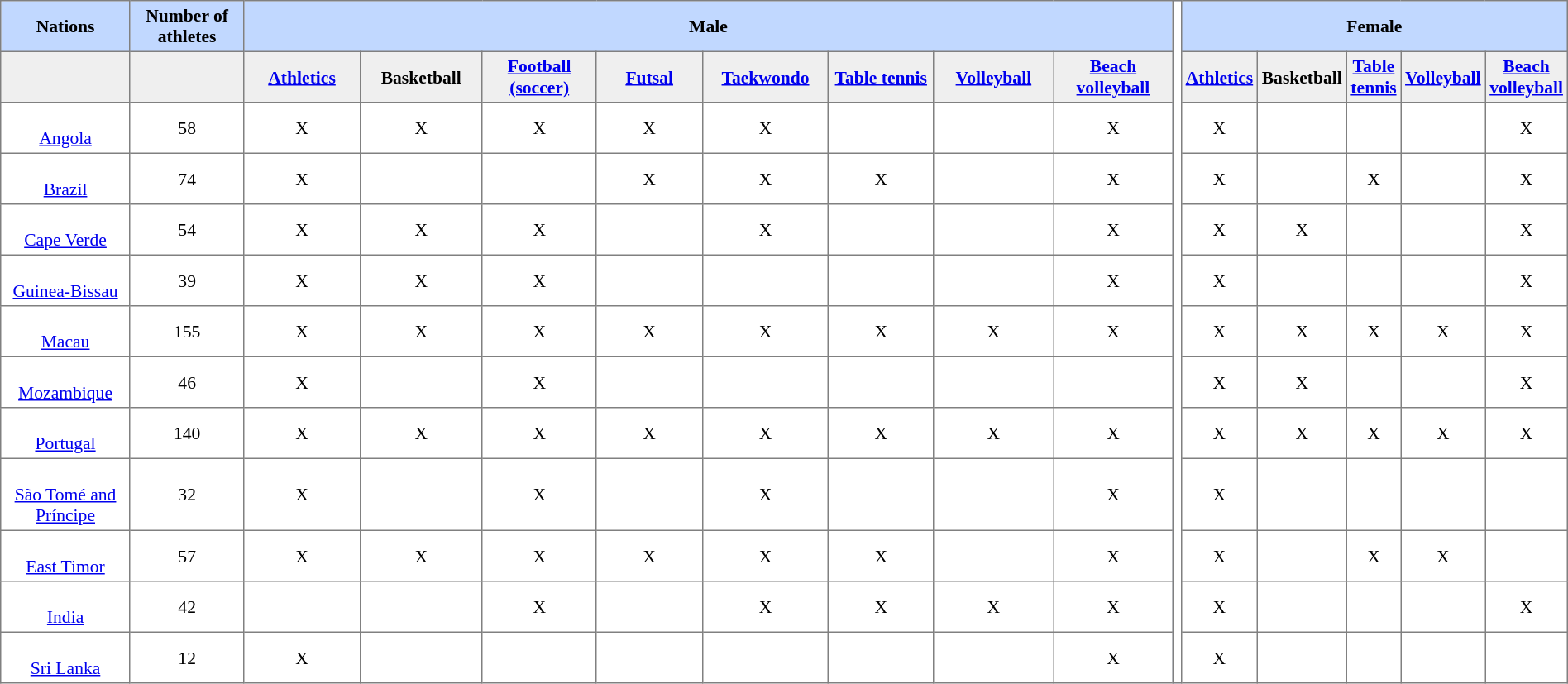<table border=1 style="border-collapse:collapse; font-size:90%;" cellpadding=3 cellspacing=0 width=100%>
<tr bgcolor=#C1D8FF>
<th rowspan=1 width=5%>Nations</th>
<th rowspan=1 width=5%>Number of athletes</th>
<th colspan=8>Male</th>
<th width=1% rowspan=13 bgcolor=ffffff></th>
<th colspan=5>Female</th>
</tr>
<tr bgcolor=#EFEFEF>
<th width=10%></th>
<th width=10%></th>
<th width=10%><a href='#'>Athletics</a></th>
<th width=10%>Basketball</th>
<th width=10%><a href='#'>Football<br>(soccer)</a></th>
<th width=10%><a href='#'>Futsal</a></th>
<th width=10%><a href='#'>Taekwondo</a></th>
<th width=10%><a href='#'>Table tennis</a></th>
<th width=10%><a href='#'>Volleyball</a></th>
<th width=10%><a href='#'>Beach<br>volleyball</a></th>
<th width=10%><a href='#'>Athletics</a></th>
<th width=10%>Basketball</th>
<th width=10%><a href='#'>Table tennis</a></th>
<th width=10%><a href='#'>Volleyball</a></th>
<th width=10%><a href='#'>Beach<br>volleyball</a></th>
</tr>
<tr align=center>
<td><br> <a href='#'>Angola</a></td>
<td>58</td>
<td>X</td>
<td>X</td>
<td>X</td>
<td>X</td>
<td>X</td>
<td></td>
<td></td>
<td>X</td>
<td>X</td>
<td></td>
<td></td>
<td></td>
<td>X</td>
</tr>
<tr align=center>
<td><br> <a href='#'>Brazil</a></td>
<td>74</td>
<td>X</td>
<td></td>
<td></td>
<td>X</td>
<td>X</td>
<td>X</td>
<td></td>
<td>X</td>
<td>X</td>
<td></td>
<td>X</td>
<td></td>
<td>X</td>
</tr>
<tr align=center>
<td><br> <a href='#'>Cape Verde</a></td>
<td>54</td>
<td>X</td>
<td>X</td>
<td>X</td>
<td></td>
<td>X</td>
<td></td>
<td></td>
<td>X</td>
<td>X</td>
<td>X</td>
<td></td>
<td></td>
<td>X</td>
</tr>
<tr align=center>
<td><br> <a href='#'>Guinea-Bissau</a></td>
<td>39</td>
<td>X</td>
<td>X</td>
<td>X</td>
<td></td>
<td></td>
<td></td>
<td></td>
<td>X</td>
<td>X</td>
<td></td>
<td></td>
<td></td>
<td>X</td>
</tr>
<tr align=center>
<td><br> <a href='#'>Macau</a></td>
<td>155</td>
<td>X</td>
<td>X</td>
<td>X</td>
<td>X</td>
<td>X</td>
<td>X</td>
<td>X</td>
<td>X</td>
<td>X</td>
<td>X</td>
<td>X</td>
<td>X</td>
<td>X</td>
</tr>
<tr align=center>
<td><br> <a href='#'>Mozambique</a></td>
<td>46</td>
<td>X</td>
<td></td>
<td>X</td>
<td></td>
<td></td>
<td></td>
<td></td>
<td></td>
<td>X</td>
<td>X</td>
<td></td>
<td></td>
<td>X</td>
</tr>
<tr align=center>
<td><br> <a href='#'>Portugal</a></td>
<td>140</td>
<td>X</td>
<td>X</td>
<td>X</td>
<td>X</td>
<td>X</td>
<td>X</td>
<td>X</td>
<td>X</td>
<td>X</td>
<td>X</td>
<td>X</td>
<td>X</td>
<td>X</td>
</tr>
<tr align=center>
<td><br> <a href='#'>São Tomé and Príncipe</a></td>
<td>32</td>
<td>X</td>
<td></td>
<td>X</td>
<td></td>
<td>X</td>
<td></td>
<td></td>
<td>X</td>
<td>X</td>
<td></td>
<td></td>
<td></td>
<td></td>
</tr>
<tr align=center>
<td><br> <a href='#'>East Timor</a></td>
<td>57</td>
<td>X</td>
<td>X</td>
<td>X</td>
<td>X</td>
<td>X</td>
<td>X</td>
<td></td>
<td>X</td>
<td>X</td>
<td></td>
<td>X</td>
<td>X</td>
<td></td>
</tr>
<tr align=center>
<td><br> <a href='#'>India</a></td>
<td>42</td>
<td></td>
<td></td>
<td>X</td>
<td></td>
<td>X</td>
<td>X</td>
<td>X</td>
<td>X</td>
<td>X</td>
<td></td>
<td></td>
<td></td>
<td>X</td>
</tr>
<tr align=center>
<td><br> <a href='#'>Sri Lanka</a></td>
<td>12</td>
<td>X</td>
<td></td>
<td></td>
<td></td>
<td></td>
<td></td>
<td></td>
<td>X</td>
<td>X</td>
<td></td>
<td></td>
<td></td>
<td></td>
</tr>
</table>
